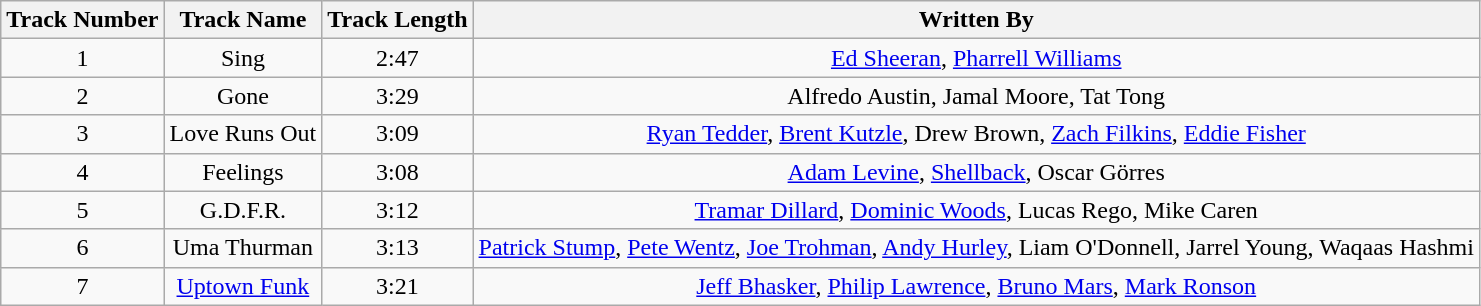<table class="wikitable">
<tr>
<th>Track Number</th>
<th>Track Name</th>
<th>Track Length</th>
<th>Written By</th>
</tr>
<tr>
<td align="center">1</td>
<td align="center">Sing</td>
<td align="center">2:47</td>
<td align="center"><a href='#'>Ed Sheeran</a>, <a href='#'>Pharrell Williams</a></td>
</tr>
<tr>
<td align="center">2</td>
<td align="center">Gone</td>
<td align="center">3:29</td>
<td align="center">Alfredo Austin, Jamal Moore, Tat Tong</td>
</tr>
<tr>
<td align="center">3</td>
<td align="center">Love Runs Out</td>
<td align="center">3:09</td>
<td align="center"><a href='#'>Ryan Tedder</a>, <a href='#'>Brent Kutzle</a>, Drew Brown, <a href='#'>Zach Filkins</a>, <a href='#'>Eddie Fisher</a></td>
</tr>
<tr>
<td align="center">4</td>
<td align="center">Feelings</td>
<td align="center">3:08</td>
<td align="center"><a href='#'>Adam Levine</a>, <a href='#'>Shellback</a>, Oscar Görres</td>
</tr>
<tr>
<td align="center">5</td>
<td align="center">G.D.F.R.</td>
<td align="center">3:12</td>
<td align="center"><a href='#'>Tramar Dillard</a>, <a href='#'>Dominic Woods</a>, Lucas Rego, Mike Caren</td>
</tr>
<tr>
<td align="center">6</td>
<td align="center">Uma Thurman</td>
<td align="center">3:13</td>
<td align="center"><a href='#'>Patrick Stump</a>, <a href='#'>Pete Wentz</a>, <a href='#'>Joe Trohman</a>, <a href='#'>Andy Hurley</a>, Liam O'Donnell, Jarrel Young, Waqaas Hashmi</td>
</tr>
<tr>
<td align="center">7</td>
<td align="center"><a href='#'>Uptown Funk</a></td>
<td align="center">3:21</td>
<td align="center"><a href='#'>Jeff Bhasker</a>, <a href='#'>Philip Lawrence</a>, <a href='#'>Bruno Mars</a>, <a href='#'>Mark Ronson</a></td>
</tr>
</table>
